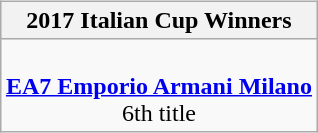<table style="width:100%;">
<tr>
<td valign=top align=right width=33%><br>













</td>
<td style="vertical-align:top; align:center; width:33%;"><br><table style="width:100%;">
<tr>
<td style="width=50%;"></td>
<td></td>
<td style="width=50%;"></td>
</tr>
</table>
<br> 

<div></div><table class=wikitable style="text-align:center; margin:auto">
<tr>
<th>2017 Italian Cup Winners</th>
</tr>
<tr>
<td><br>  <strong><a href='#'>EA7 Emporio Armani Milano</a></strong><br>6th title</td>
</tr>
</table>
</td>
<td style="vertical-align:top; align:left; width:33%;"><br>













</td>
</tr>
</table>
